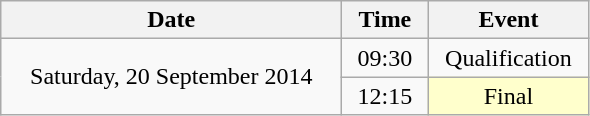<table class = "wikitable" style="text-align:center;">
<tr>
<th width=220>Date</th>
<th width=50>Time</th>
<th width=100>Event</th>
</tr>
<tr>
<td rowspan=2>Saturday, 20 September 2014</td>
<td>09:30</td>
<td>Qualification</td>
</tr>
<tr>
<td>12:15</td>
<td bgcolor=ffffcc>Final</td>
</tr>
</table>
